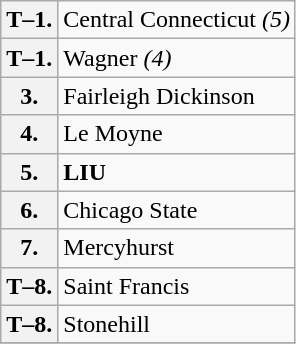<table class="wikitable">
<tr>
<th>T–1.</th>
<td>Central Connecticut <em>(5)</em></td>
</tr>
<tr>
<th>T–1.</th>
<td>Wagner <em>(4)</em></td>
</tr>
<tr>
<th>3.</th>
<td>Fairleigh Dickinson</td>
</tr>
<tr>
<th>4.</th>
<td>Le Moyne</td>
</tr>
<tr>
<th>5.</th>
<td><strong>LIU</strong></td>
</tr>
<tr>
<th>6.</th>
<td>Chicago State</td>
</tr>
<tr>
<th>7.</th>
<td>Mercyhurst</td>
</tr>
<tr>
<th>T–8.</th>
<td>Saint Francis</td>
</tr>
<tr>
<th>T–8.</th>
<td>Stonehill</td>
</tr>
<tr>
</tr>
</table>
